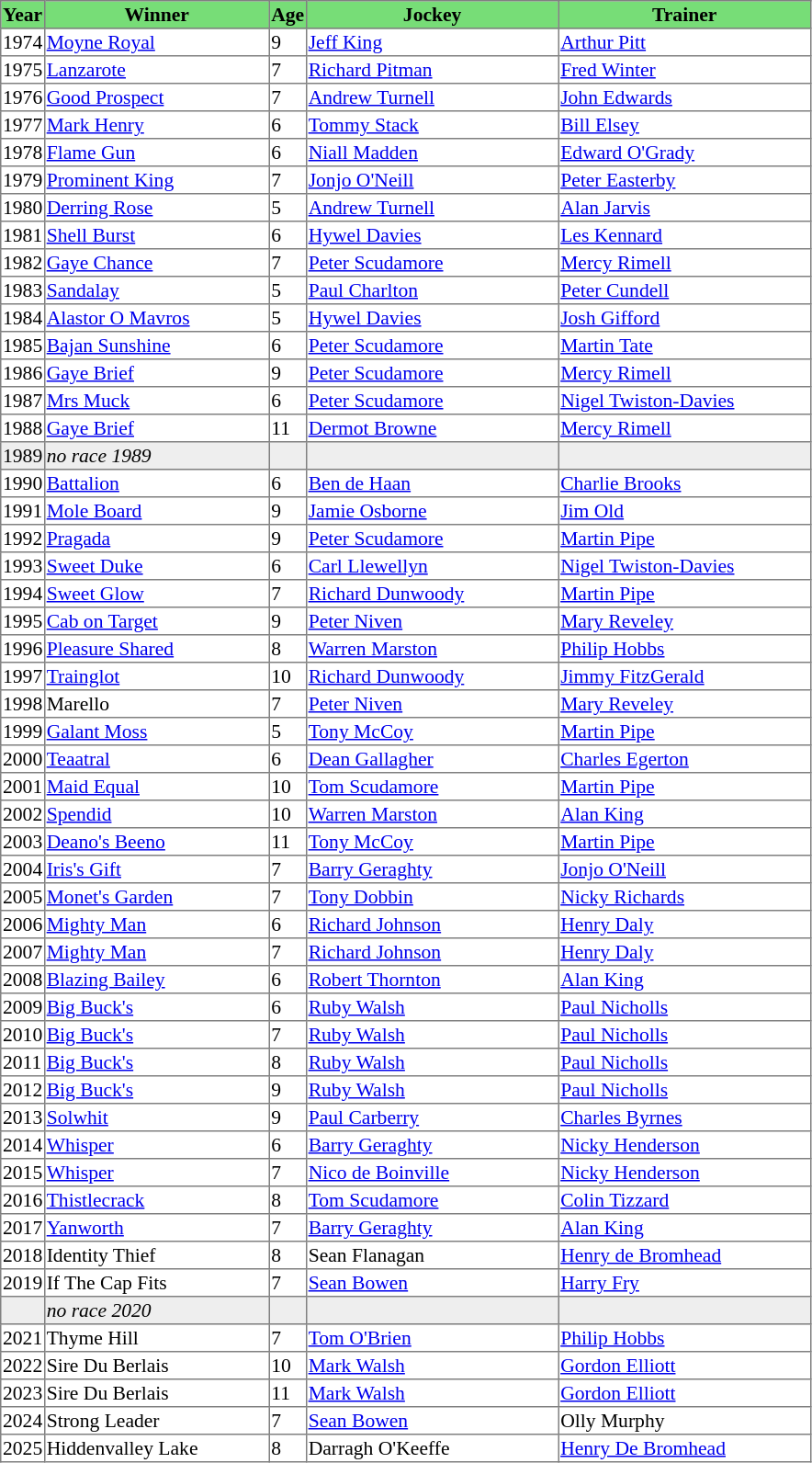<table class = "sortable" | border="1" style="border-collapse: collapse; font-size:90%">
<tr bgcolor="#77dd77" align="center">
<th>Year</th>
<th>Winner</th>
<th>Age</th>
<th>Jockey</th>
<th>Trainer</th>
</tr>
<tr>
<td>1974</td>
<td width=160px><a href='#'>Moyne Royal</a></td>
<td>9</td>
<td width=180px><a href='#'>Jeff King</a></td>
<td width=180px><a href='#'>Arthur Pitt</a></td>
</tr>
<tr>
<td>1975</td>
<td><a href='#'>Lanzarote</a></td>
<td>7</td>
<td><a href='#'>Richard Pitman</a></td>
<td><a href='#'>Fred Winter</a></td>
</tr>
<tr>
<td>1976</td>
<td><a href='#'>Good Prospect</a></td>
<td>7</td>
<td><a href='#'>Andrew Turnell</a></td>
<td><a href='#'>John Edwards</a></td>
</tr>
<tr>
<td>1977</td>
<td><a href='#'>Mark Henry</a></td>
<td>6</td>
<td><a href='#'>Tommy Stack</a></td>
<td><a href='#'>Bill Elsey</a></td>
</tr>
<tr>
<td>1978</td>
<td><a href='#'>Flame Gun</a></td>
<td>6</td>
<td><a href='#'>Niall Madden</a></td>
<td><a href='#'>Edward O'Grady</a></td>
</tr>
<tr>
<td>1979</td>
<td><a href='#'>Prominent King</a></td>
<td>7</td>
<td><a href='#'>Jonjo O'Neill</a></td>
<td><a href='#'>Peter Easterby</a></td>
</tr>
<tr>
<td>1980</td>
<td><a href='#'>Derring Rose</a></td>
<td>5</td>
<td><a href='#'>Andrew Turnell</a></td>
<td><a href='#'>Alan Jarvis</a></td>
</tr>
<tr>
<td>1981</td>
<td><a href='#'>Shell Burst</a></td>
<td>6</td>
<td><a href='#'>Hywel Davies</a></td>
<td><a href='#'>Les Kennard</a></td>
</tr>
<tr>
<td>1982</td>
<td><a href='#'>Gaye Chance</a></td>
<td>7</td>
<td><a href='#'>Peter Scudamore</a></td>
<td><a href='#'>Mercy Rimell</a></td>
</tr>
<tr>
<td>1983</td>
<td><a href='#'>Sandalay</a></td>
<td>5</td>
<td><a href='#'>Paul Charlton</a></td>
<td><a href='#'>Peter Cundell</a></td>
</tr>
<tr>
<td>1984</td>
<td><a href='#'>Alastor O Mavros</a></td>
<td>5</td>
<td><a href='#'>Hywel Davies</a></td>
<td><a href='#'>Josh Gifford</a></td>
</tr>
<tr>
<td>1985</td>
<td><a href='#'>Bajan Sunshine</a></td>
<td>6</td>
<td><a href='#'>Peter Scudamore</a></td>
<td><a href='#'>Martin Tate</a></td>
</tr>
<tr>
<td>1986</td>
<td><a href='#'>Gaye Brief</a></td>
<td>9</td>
<td><a href='#'>Peter Scudamore</a></td>
<td><a href='#'>Mercy Rimell</a></td>
</tr>
<tr>
<td>1987</td>
<td><a href='#'>Mrs Muck</a></td>
<td>6</td>
<td><a href='#'>Peter Scudamore</a></td>
<td><a href='#'>Nigel Twiston-Davies</a></td>
</tr>
<tr>
<td>1988</td>
<td><a href='#'>Gaye Brief</a></td>
<td>11</td>
<td><a href='#'>Dermot Browne</a></td>
<td><a href='#'>Mercy Rimell</a></td>
</tr>
<tr bgcolor="#eeeeee">
<td><span>1989</span></td>
<td><em>no race 1989</em> </td>
<td></td>
<td></td>
<td></td>
</tr>
<tr>
<td>1990</td>
<td><a href='#'>Battalion</a></td>
<td>6</td>
<td><a href='#'>Ben de Haan</a></td>
<td><a href='#'>Charlie Brooks</a></td>
</tr>
<tr>
<td>1991</td>
<td><a href='#'>Mole Board</a></td>
<td>9</td>
<td><a href='#'>Jamie Osborne</a></td>
<td><a href='#'>Jim Old</a></td>
</tr>
<tr>
<td>1992</td>
<td><a href='#'>Pragada</a></td>
<td>9</td>
<td><a href='#'>Peter Scudamore</a></td>
<td><a href='#'>Martin Pipe</a></td>
</tr>
<tr>
<td>1993</td>
<td><a href='#'>Sweet Duke</a></td>
<td>6</td>
<td><a href='#'>Carl Llewellyn</a></td>
<td><a href='#'>Nigel Twiston-Davies</a></td>
</tr>
<tr>
<td>1994</td>
<td><a href='#'>Sweet Glow</a></td>
<td>7</td>
<td><a href='#'>Richard Dunwoody</a></td>
<td><a href='#'>Martin Pipe</a></td>
</tr>
<tr>
<td>1995</td>
<td><a href='#'>Cab on Target</a></td>
<td>9</td>
<td><a href='#'>Peter Niven</a></td>
<td><a href='#'>Mary Reveley</a></td>
</tr>
<tr>
<td>1996</td>
<td><a href='#'>Pleasure Shared</a></td>
<td>8</td>
<td><a href='#'>Warren Marston</a></td>
<td><a href='#'>Philip Hobbs</a></td>
</tr>
<tr>
<td>1997</td>
<td><a href='#'>Trainglot</a></td>
<td>10</td>
<td><a href='#'>Richard Dunwoody</a></td>
<td><a href='#'>Jimmy FitzGerald</a></td>
</tr>
<tr>
<td>1998</td>
<td>Marello</td>
<td>7</td>
<td><a href='#'>Peter Niven</a></td>
<td><a href='#'>Mary Reveley</a></td>
</tr>
<tr>
<td>1999</td>
<td><a href='#'>Galant Moss</a></td>
<td>5</td>
<td><a href='#'>Tony McCoy</a></td>
<td><a href='#'>Martin Pipe</a></td>
</tr>
<tr>
<td>2000</td>
<td><a href='#'>Teaatral</a></td>
<td>6</td>
<td><a href='#'>Dean Gallagher</a></td>
<td><a href='#'>Charles Egerton</a></td>
</tr>
<tr>
<td>2001</td>
<td><a href='#'>Maid Equal</a></td>
<td>10</td>
<td><a href='#'>Tom Scudamore</a></td>
<td><a href='#'>Martin Pipe</a></td>
</tr>
<tr>
<td>2002</td>
<td><a href='#'>Spendid</a></td>
<td>10</td>
<td><a href='#'>Warren Marston</a></td>
<td><a href='#'>Alan King</a></td>
</tr>
<tr>
<td>2003</td>
<td><a href='#'>Deano's Beeno</a></td>
<td>11</td>
<td><a href='#'>Tony McCoy</a></td>
<td><a href='#'>Martin Pipe</a></td>
</tr>
<tr>
<td>2004</td>
<td><a href='#'>Iris's Gift</a></td>
<td>7</td>
<td><a href='#'>Barry Geraghty</a></td>
<td><a href='#'>Jonjo O'Neill</a></td>
</tr>
<tr>
<td>2005</td>
<td><a href='#'>Monet's Garden</a></td>
<td>7</td>
<td><a href='#'>Tony Dobbin</a></td>
<td><a href='#'>Nicky Richards</a></td>
</tr>
<tr>
<td>2006</td>
<td><a href='#'>Mighty Man</a></td>
<td>6</td>
<td><a href='#'>Richard Johnson</a></td>
<td><a href='#'>Henry Daly</a></td>
</tr>
<tr>
<td>2007</td>
<td><a href='#'>Mighty Man</a></td>
<td>7</td>
<td><a href='#'>Richard Johnson</a></td>
<td><a href='#'>Henry Daly</a></td>
</tr>
<tr>
<td>2008</td>
<td><a href='#'>Blazing Bailey</a></td>
<td>6</td>
<td><a href='#'>Robert Thornton</a></td>
<td><a href='#'>Alan King</a></td>
</tr>
<tr>
<td>2009</td>
<td><a href='#'>Big Buck's</a></td>
<td>6</td>
<td><a href='#'>Ruby Walsh</a></td>
<td><a href='#'>Paul Nicholls</a></td>
</tr>
<tr>
<td>2010</td>
<td><a href='#'>Big Buck's</a></td>
<td>7</td>
<td><a href='#'>Ruby Walsh</a></td>
<td><a href='#'>Paul Nicholls</a></td>
</tr>
<tr>
<td>2011</td>
<td><a href='#'>Big Buck's</a></td>
<td>8</td>
<td><a href='#'>Ruby Walsh</a></td>
<td><a href='#'>Paul Nicholls</a></td>
</tr>
<tr>
<td>2012</td>
<td><a href='#'>Big Buck's</a></td>
<td>9</td>
<td><a href='#'>Ruby Walsh</a></td>
<td><a href='#'>Paul Nicholls</a></td>
</tr>
<tr>
<td>2013</td>
<td><a href='#'>Solwhit</a></td>
<td>9</td>
<td><a href='#'>Paul Carberry</a></td>
<td><a href='#'>Charles Byrnes</a></td>
</tr>
<tr>
<td>2014</td>
<td><a href='#'>Whisper</a></td>
<td>6</td>
<td><a href='#'>Barry Geraghty</a></td>
<td><a href='#'>Nicky Henderson</a></td>
</tr>
<tr>
<td>2015</td>
<td><a href='#'>Whisper</a></td>
<td>7</td>
<td><a href='#'>Nico de Boinville</a></td>
<td><a href='#'>Nicky Henderson</a></td>
</tr>
<tr>
<td>2016</td>
<td><a href='#'>Thistlecrack</a></td>
<td>8</td>
<td><a href='#'>Tom Scudamore</a></td>
<td><a href='#'>Colin Tizzard</a></td>
</tr>
<tr>
<td>2017</td>
<td><a href='#'>Yanworth</a></td>
<td>7</td>
<td><a href='#'>Barry Geraghty</a></td>
<td><a href='#'>Alan King</a></td>
</tr>
<tr>
<td>2018</td>
<td>Identity Thief</td>
<td>8</td>
<td>Sean Flanagan</td>
<td><a href='#'>Henry de Bromhead</a></td>
</tr>
<tr>
<td>2019</td>
<td>If The Cap Fits</td>
<td>7</td>
<td><a href='#'>Sean Bowen</a></td>
<td><a href='#'>Harry Fry</a></td>
</tr>
<tr bgcolor="#eeeeee">
<td data-sort-value="2020"></td>
<td><em>no race 2020</em> </td>
<td></td>
<td></td>
<td></td>
</tr>
<tr>
<td>2021</td>
<td>Thyme Hill</td>
<td>7</td>
<td><a href='#'>Tom O'Brien</a></td>
<td><a href='#'>Philip Hobbs</a></td>
</tr>
<tr>
<td>2022</td>
<td>Sire Du Berlais</td>
<td>10</td>
<td><a href='#'>Mark Walsh</a></td>
<td><a href='#'>Gordon Elliott</a></td>
</tr>
<tr>
<td>2023</td>
<td>Sire Du Berlais</td>
<td>11</td>
<td><a href='#'>Mark Walsh</a></td>
<td><a href='#'>Gordon Elliott</a></td>
</tr>
<tr>
<td>2024</td>
<td>Strong Leader</td>
<td>7</td>
<td><a href='#'>Sean Bowen</a></td>
<td>Olly Murphy</td>
</tr>
<tr>
<td>2025</td>
<td>Hiddenvalley Lake</td>
<td>8</td>
<td>Darragh O'Keeffe</td>
<td><a href='#'>Henry De Bromhead</a></td>
</tr>
</table>
